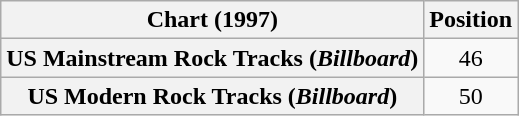<table class="wikitable plainrowheaders" style="text-align:center">
<tr>
<th>Chart (1997)</th>
<th>Position</th>
</tr>
<tr>
<th scope="row">US Mainstream Rock Tracks (<em>Billboard</em>)</th>
<td>46</td>
</tr>
<tr>
<th scope="row">US Modern Rock Tracks (<em>Billboard</em>)</th>
<td>50</td>
</tr>
</table>
